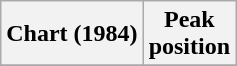<table class="wikitable sortable plainrowheaders">
<tr>
<th>Chart (1984)</th>
<th>Peak<br>position</th>
</tr>
<tr>
</tr>
</table>
